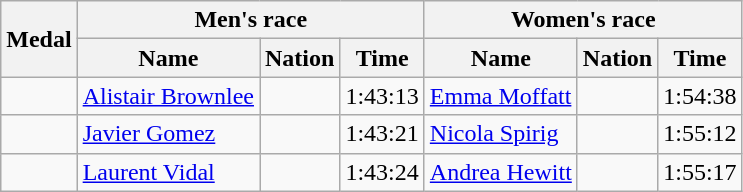<table class="wikitable">
<tr>
<th rowspan="2">Medal</th>
<th colspan="3">Men's race</th>
<th colspan="3">Women's race</th>
</tr>
<tr>
<th>Name</th>
<th>Nation</th>
<th>Time</th>
<th>Name</th>
<th>Nation</th>
<th>Time</th>
</tr>
<tr>
<td align="center"></td>
<td><a href='#'>Alistair Brownlee</a></td>
<td></td>
<td>1:43:13</td>
<td><a href='#'>Emma Moffatt</a></td>
<td></td>
<td>1:54:38</td>
</tr>
<tr>
<td align="center"></td>
<td><a href='#'>Javier Gomez</a></td>
<td></td>
<td>1:43:21</td>
<td><a href='#'>Nicola Spirig</a></td>
<td></td>
<td>1:55:12</td>
</tr>
<tr>
<td align="center"></td>
<td><a href='#'>Laurent Vidal</a></td>
<td></td>
<td>1:43:24</td>
<td><a href='#'>Andrea Hewitt</a></td>
<td></td>
<td>1:55:17</td>
</tr>
</table>
